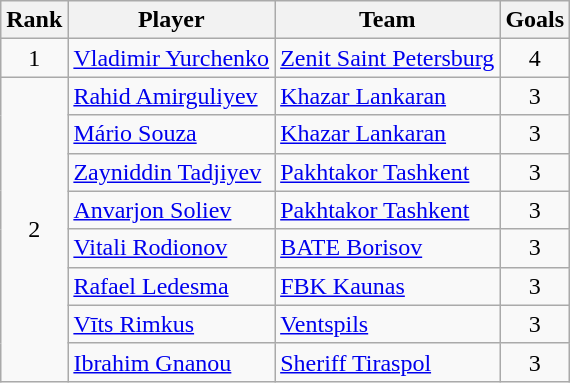<table class="wikitable">
<tr>
<th>Rank</th>
<th>Player</th>
<th>Team</th>
<th>Goals</th>
</tr>
<tr>
<td align=center>1</td>
<td> <a href='#'>Vladimir Yurchenko</a></td>
<td> <a href='#'>Zenit Saint Petersburg</a></td>
<td align=center>4</td>
</tr>
<tr>
<td align=center rowspan="8">2</td>
<td> <a href='#'>Rahid Amirguliyev</a></td>
<td> <a href='#'>Khazar Lankaran</a></td>
<td align=center>3</td>
</tr>
<tr>
<td> <a href='#'>Mário Souza</a></td>
<td> <a href='#'>Khazar Lankaran</a></td>
<td align=center>3</td>
</tr>
<tr>
<td> <a href='#'>Zayniddin Tadjiyev</a></td>
<td> <a href='#'>Pakhtakor Tashkent</a></td>
<td align=center>3</td>
</tr>
<tr>
<td> <a href='#'>Anvarjon Soliev</a></td>
<td> <a href='#'>Pakhtakor Tashkent</a></td>
<td align=center>3</td>
</tr>
<tr>
<td> <a href='#'>Vitali Rodionov</a></td>
<td> <a href='#'>BATE Borisov</a></td>
<td align=center>3</td>
</tr>
<tr>
<td> <a href='#'>Rafael Ledesma</a></td>
<td> <a href='#'>FBK Kaunas</a></td>
<td align=center>3</td>
</tr>
<tr>
<td> <a href='#'>Vīts Rimkus</a></td>
<td> <a href='#'>Ventspils</a></td>
<td align=center>3</td>
</tr>
<tr>
<td> <a href='#'>Ibrahim Gnanou</a></td>
<td> <a href='#'>Sheriff Tiraspol</a></td>
<td align=center>3</td>
</tr>
</table>
